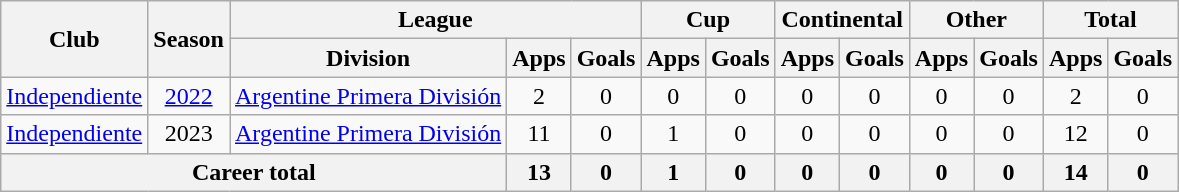<table class="wikitable" style="text-align: center">
<tr>
<th rowspan="2">Club</th>
<th rowspan="2">Season</th>
<th colspan="3">League</th>
<th colspan="2">Cup</th>
<th colspan="2">Continental</th>
<th colspan="2">Other</th>
<th colspan="2">Total</th>
</tr>
<tr>
<th>Division</th>
<th>Apps</th>
<th>Goals</th>
<th>Apps</th>
<th>Goals</th>
<th>Apps</th>
<th>Goals</th>
<th>Apps</th>
<th>Goals</th>
<th>Apps</th>
<th>Goals</th>
</tr>
<tr>
<td><a href='#'>Independiente</a></td>
<td><a href='#'>2022</a></td>
<td><a href='#'>Argentine Primera División</a></td>
<td>2</td>
<td>0</td>
<td>0</td>
<td>0</td>
<td>0</td>
<td>0</td>
<td>0</td>
<td>0</td>
<td>2</td>
<td>0</td>
</tr>
<tr>
<td><a href='#'>Independiente</a></td>
<td>2023</td>
<td><a href='#'>Argentine Primera División</a></td>
<td>11</td>
<td>0</td>
<td>1</td>
<td>0</td>
<td>0</td>
<td>0</td>
<td>0</td>
<td>0</td>
<td>12</td>
<td>0</td>
</tr>
<tr>
<th colspan="3">Career total</th>
<th>13</th>
<th>0</th>
<th>1</th>
<th>0</th>
<th>0</th>
<th>0</th>
<th>0</th>
<th>0</th>
<th>14</th>
<th>0</th>
</tr>
</table>
